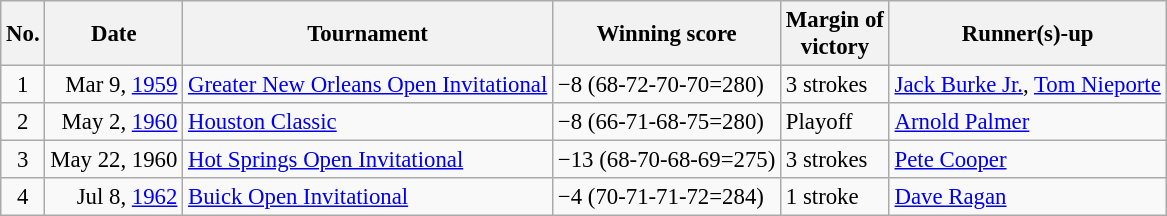<table class="wikitable" style="font-size:95%;">
<tr>
<th>No.</th>
<th>Date</th>
<th>Tournament</th>
<th>Winning score</th>
<th>Margin of<br>victory</th>
<th>Runner(s)-up</th>
</tr>
<tr>
<td align=center>1</td>
<td align=right>Mar 9, <a href='#'>1959</a></td>
<td><a href='#'>Greater New Orleans Open Invitational</a></td>
<td>−8 (68-72-70-70=280)</td>
<td>3 strokes</td>
<td> <a href='#'>Jack Burke Jr.</a>,  <a href='#'>Tom Nieporte</a></td>
</tr>
<tr>
<td align=center>2</td>
<td align=right>May 2, <a href='#'>1960</a></td>
<td><a href='#'>Houston Classic</a></td>
<td>−8 (66-71-68-75=280)</td>
<td>Playoff</td>
<td> <a href='#'>Arnold Palmer</a></td>
</tr>
<tr>
<td align=center>3</td>
<td align=right>May 22, 1960</td>
<td><a href='#'>Hot Springs Open Invitational</a></td>
<td>−13 (68-70-68-69=275)</td>
<td>3 strokes</td>
<td> <a href='#'>Pete Cooper</a></td>
</tr>
<tr>
<td align=center>4</td>
<td align=right>Jul 8, <a href='#'>1962</a></td>
<td><a href='#'>Buick Open Invitational</a></td>
<td>−4 (70-71-71-72=284)</td>
<td>1 stroke</td>
<td> <a href='#'>Dave Ragan</a></td>
</tr>
</table>
